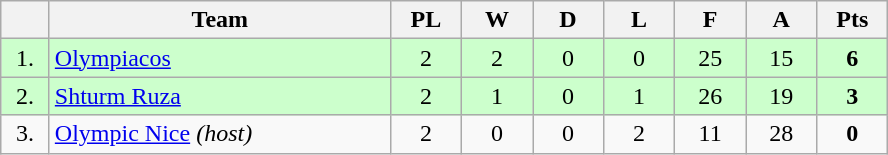<table class="wikitable" border="1" style="text-align:center">
<tr>
<th width=25></th>
<th width=220>Team</th>
<th width=40>PL</th>
<th width=40>W</th>
<th width=40>D</th>
<th width=40>L</th>
<th width=40>F</th>
<th width=40>A</th>
<th width=40>Pts</th>
</tr>
<tr style="background:#cfc;">
<td>1.</td>
<td align=left> <a href='#'>Olympiacos</a></td>
<td>2</td>
<td>2</td>
<td>0</td>
<td>0</td>
<td>25</td>
<td>15</td>
<td><strong>6</strong></td>
</tr>
<tr style="background:#cfc;">
<td>2.</td>
<td align=left> <a href='#'>Shturm Ruza</a></td>
<td>2</td>
<td>1</td>
<td>0</td>
<td>1</td>
<td>26</td>
<td>19</td>
<td><strong>3</strong></td>
</tr>
<tr>
<td>3.</td>
<td align=left> <a href='#'>Olympic Nice</a> <em>(host)</em></td>
<td>2</td>
<td>0</td>
<td>0</td>
<td>2</td>
<td>11</td>
<td>28</td>
<td><strong>0</strong></td>
</tr>
</table>
